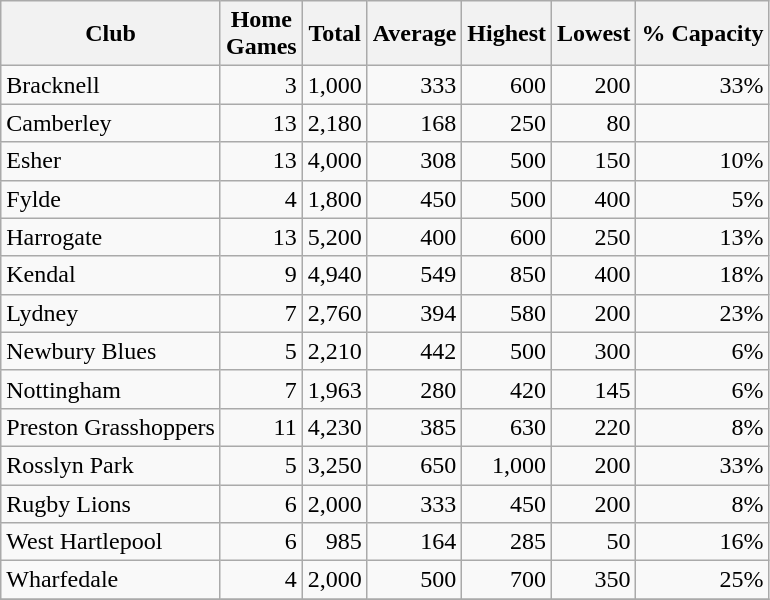<table class="wikitable sortable" style="text-align:right">
<tr>
<th>Club</th>
<th>Home<br>Games</th>
<th>Total</th>
<th>Average</th>
<th>Highest</th>
<th>Lowest</th>
<th>% Capacity</th>
</tr>
<tr>
<td style="text-align:left">Bracknell</td>
<td>3</td>
<td>1,000</td>
<td>333</td>
<td>600</td>
<td>200</td>
<td>33%</td>
</tr>
<tr>
<td style="text-align:left">Camberley</td>
<td>13</td>
<td>2,180</td>
<td>168</td>
<td>250</td>
<td>80</td>
<td></td>
</tr>
<tr>
<td style="text-align:left">Esher</td>
<td>13</td>
<td>4,000</td>
<td>308</td>
<td>500</td>
<td>150</td>
<td>10%</td>
</tr>
<tr>
<td style="text-align:left">Fylde</td>
<td>4</td>
<td>1,800</td>
<td>450</td>
<td>500</td>
<td>400</td>
<td>5%</td>
</tr>
<tr>
<td style="text-align:left">Harrogate</td>
<td>13</td>
<td>5,200</td>
<td>400</td>
<td>600</td>
<td>250</td>
<td>13%</td>
</tr>
<tr>
<td style="text-align:left">Kendal</td>
<td>9</td>
<td>4,940</td>
<td>549</td>
<td>850</td>
<td>400</td>
<td>18%</td>
</tr>
<tr>
<td style="text-align:left">Lydney</td>
<td>7</td>
<td>2,760</td>
<td>394</td>
<td>580</td>
<td>200</td>
<td>23%</td>
</tr>
<tr>
<td style="text-align:left">Newbury Blues</td>
<td>5</td>
<td>2,210</td>
<td>442</td>
<td>500</td>
<td>300</td>
<td>6%</td>
</tr>
<tr>
<td style="text-align:left">Nottingham</td>
<td>7</td>
<td>1,963</td>
<td>280</td>
<td>420</td>
<td>145</td>
<td>6%</td>
</tr>
<tr>
<td style="text-align:left">Preston Grasshoppers</td>
<td>11</td>
<td>4,230</td>
<td>385</td>
<td>630</td>
<td>220</td>
<td>8%</td>
</tr>
<tr>
<td style="text-align:left">Rosslyn Park</td>
<td>5</td>
<td>3,250</td>
<td>650</td>
<td>1,000</td>
<td>200</td>
<td>33%</td>
</tr>
<tr>
<td style="text-align:left">Rugby Lions</td>
<td>6</td>
<td>2,000</td>
<td>333</td>
<td>450</td>
<td>200</td>
<td>8%</td>
</tr>
<tr>
<td style="text-align:left">West Hartlepool</td>
<td>6</td>
<td>985</td>
<td>164</td>
<td>285</td>
<td>50</td>
<td>16%</td>
</tr>
<tr>
<td style="text-align:left">Wharfedale</td>
<td>4</td>
<td>2,000</td>
<td>500</td>
<td>700</td>
<td>350</td>
<td>25%</td>
</tr>
<tr>
</tr>
</table>
